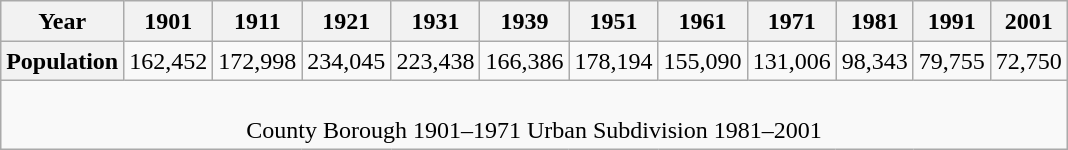<table class="wikitable" style="margin: 1em auto; border:0; text-align:center; line-height:120%;">
<tr>
<th>Year</th>
<th>1901</th>
<th>1911</th>
<th>1921</th>
<th>1931</th>
<th>1939</th>
<th>1951</th>
<th>1961</th>
<th>1971</th>
<th>1981</th>
<th>1991</th>
<th>2001</th>
</tr>
<tr style="text-align:center;">
<th>Population</th>
<td>162,452</td>
<td>172,998</td>
<td>234,045</td>
<td>223,438</td>
<td>166,386</td>
<td>178,194</td>
<td>155,090</td>
<td>131,006</td>
<td>98,343</td>
<td>79,755</td>
<td>72,750</td>
</tr>
<tr>
<td colspan="12" style="text-align:center;"><br>County Borough 1901–1971
Urban Subdivision 1981–2001</td>
</tr>
</table>
